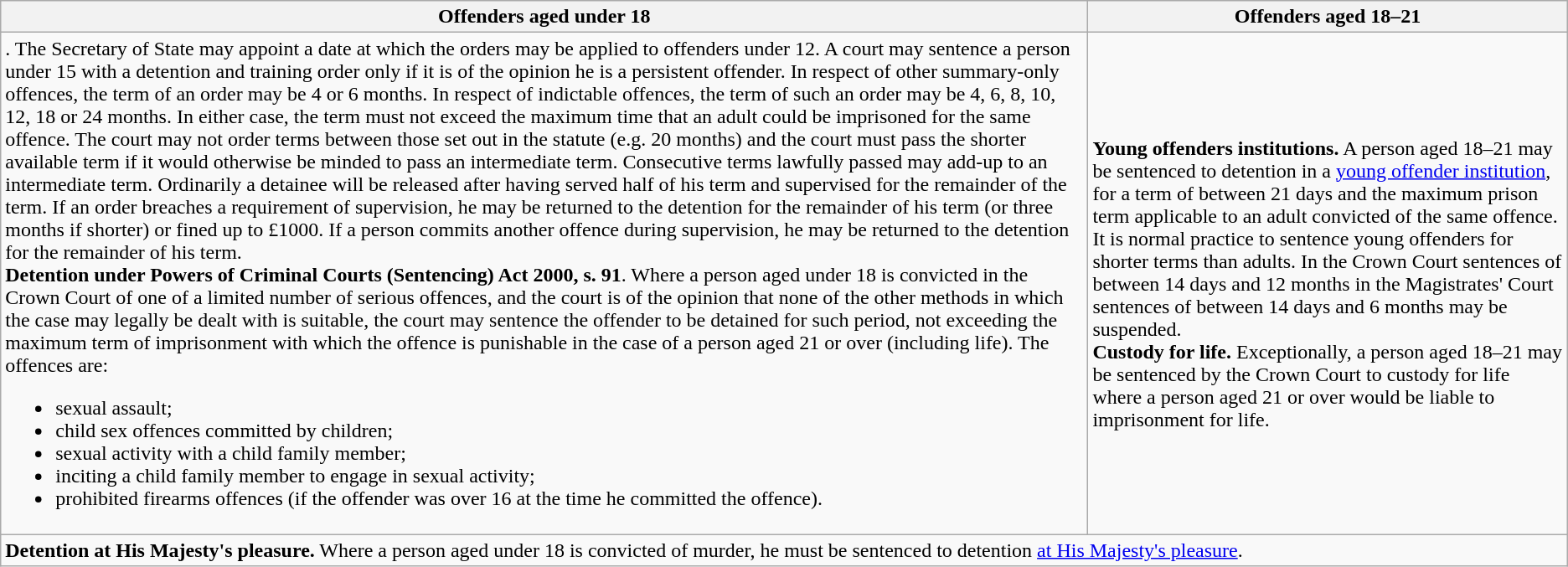<table class="wikitable">
<tr>
<th>Offenders aged under 18</th>
<th>Offenders aged 18–21</th>
</tr>
<tr>
<td>. The Secretary of State may appoint a date at which the orders may be applied to offenders under 12. A court may sentence a person under 15 with a detention and training order only if it is of the opinion he is a persistent offender. In respect of other summary-only offences, the term of an order may be 4 or 6 months. In respect of indictable offences, the term of such an order may be 4, 6, 8, 10, 12, 18 or 24 months. In either case, the term must not exceed the maximum time that an adult could be imprisoned for the same offence. The court may not order terms between those set out in the statute (e.g. 20 months) and the court must pass the shorter available term if it would otherwise be minded to pass an intermediate term. Consecutive terms lawfully passed may add-up to an intermediate term. Ordinarily a detainee will be released after having served half of his term and supervised for the remainder of the term. If an order breaches a requirement of supervision, he may be returned to the detention for the remainder of his term (or three months if shorter) or fined up to £1000. If a person commits another offence during supervision, he may be returned to the detention for the remainder of his term.<br><strong>Detention under Powers of Criminal Courts (Sentencing) Act 2000, s. 91</strong>. Where a person aged under 18 is convicted in the Crown Court of one of a limited number of serious offences, and the court is of the opinion that none of the other methods in which the case may legally be dealt with is suitable, the court may sentence the offender to be detained for such period, not exceeding the maximum term of imprisonment with which the offence is punishable in the case of a person aged 21 or over (including life). The offences are:<ul><li>sexual assault;</li><li>child sex offences committed by children;</li><li>sexual activity with a child family member;</li><li>inciting a child family member to engage in sexual activity;</li><li>prohibited firearms offences (if the offender was over 16 at the time he committed the offence).</li></ul></td>
<td><strong>Young offenders institutions.</strong> A person aged 18–21 may be sentenced to detention in a <a href='#'>young offender institution</a>, for a term of between 21 days and the maximum prison term applicable to an adult convicted of the same offence. It is normal practice to sentence young offenders for shorter terms than adults. In the Crown Court sentences of between 14 days and 12 months in the Magistrates' Court sentences of between 14 days and 6 months may be suspended.<br><strong>Custody for life.</strong> Exceptionally, a person aged 18–21 may be sentenced by the Crown Court to custody for life where a person aged 21 or over would be liable to imprisonment for life.</td>
</tr>
<tr>
<td colspan=2><strong>Detention at His Majesty's pleasure.</strong> Where a person aged under 18 is convicted of murder, he must be sentenced to detention <a href='#'>at His Majesty's pleasure</a>.</td>
</tr>
</table>
